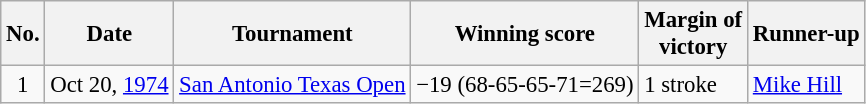<table class="wikitable" style="font-size:95%;">
<tr>
<th>No.</th>
<th>Date</th>
<th>Tournament</th>
<th>Winning score</th>
<th>Margin of<br>victory</th>
<th>Runner-up</th>
</tr>
<tr>
<td align=center>1</td>
<td>Oct 20, <a href='#'>1974</a></td>
<td><a href='#'>San Antonio Texas Open</a></td>
<td>−19 (68-65-65-71=269)</td>
<td>1 stroke</td>
<td> <a href='#'>Mike Hill</a></td>
</tr>
</table>
